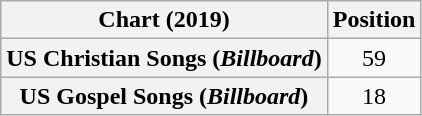<table class="wikitable plainrowheaders sortable" style="text-align:center">
<tr>
<th scope="col">Chart (2019)</th>
<th scope="col">Position</th>
</tr>
<tr>
<th scope="row">US Christian Songs (<em>Billboard</em>)</th>
<td>59</td>
</tr>
<tr>
<th scope="row">US Gospel Songs (<em>Billboard</em>)</th>
<td>18</td>
</tr>
</table>
